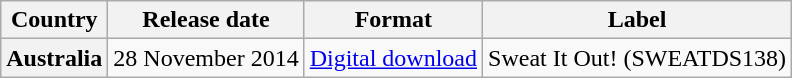<table class="wikitable plainrowheaders">
<tr>
<th>Country</th>
<th>Release date</th>
<th>Format</th>
<th>Label</th>
</tr>
<tr>
<th scope="row">Australia</th>
<td>28 November 2014</td>
<td><a href='#'>Digital download</a></td>
<td>Sweat It Out! (SWEATDS138)</td>
</tr>
</table>
